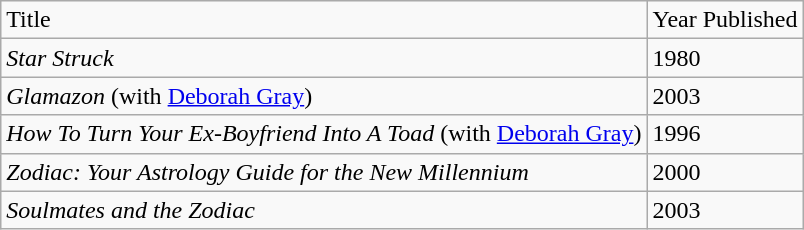<table class="wikitable">
<tr>
<td>Title</td>
<td>Year Published</td>
</tr>
<tr bgcolor=>
<td><em>Star Struck</em></td>
<td>1980</td>
</tr>
<tr bgcolor=>
<td><em>Glamazon</em> (with <a href='#'>Deborah Gray</a>)</td>
<td>2003</td>
</tr>
<tr bgcolor=>
<td><em>How To Turn Your Ex-Boyfriend Into A Toad</em> (with <a href='#'>Deborah Gray</a>)</td>
<td>1996</td>
</tr>
<tr bgcolor=>
<td><em>Zodiac: Your Astrology Guide for the New Millennium</em></td>
<td>2000</td>
</tr>
<tr bgcolor=>
<td><em>Soulmates and the Zodiac</em></td>
<td>2003</td>
</tr>
</table>
